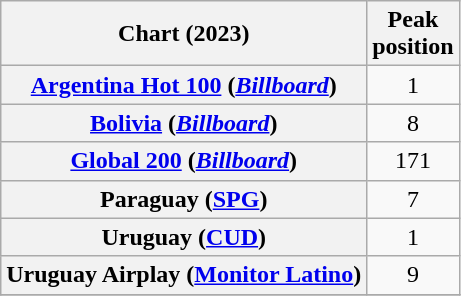<table class="wikitable sortable plainrowheaders" style="text-align:center">
<tr>
<th scope="col">Chart (2023)</th>
<th scope="col">Peak<br> position</th>
</tr>
<tr>
<th scope="row"><a href='#'>Argentina Hot 100</a> (<a href='#'><em>Billboard</em></a>)</th>
<td>1</td>
</tr>
<tr>
<th scope="row"><a href='#'>Bolivia</a> (<a href='#'><em>Billboard</em></a>)</th>
<td>8</td>
</tr>
<tr>
<th scope="row"><a href='#'>Global 200</a> (<a href='#'><em>Billboard</em></a>)</th>
<td>171</td>
</tr>
<tr>
<th scope="row">Paraguay (<a href='#'>SPG</a>)</th>
<td>7</td>
</tr>
<tr>
<th scope="row">Uruguay (<a href='#'>CUD</a>)</th>
<td>1</td>
</tr>
<tr>
<th scope="row">Uruguay Airplay (<a href='#'>Monitor Latino</a>)</th>
<td>9</td>
</tr>
<tr>
</tr>
</table>
